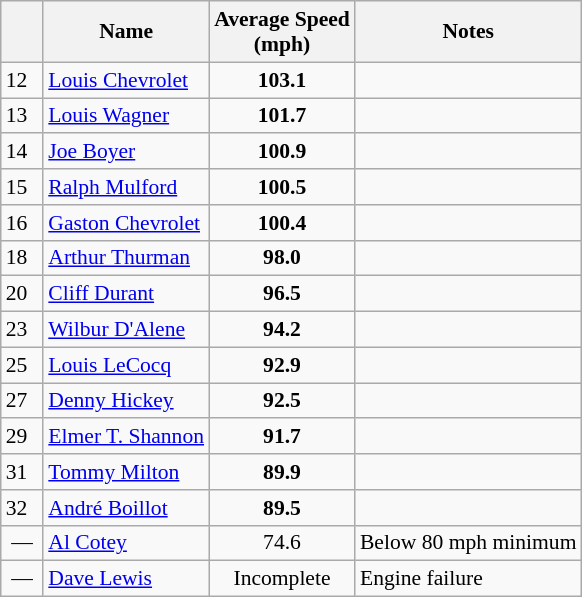<table class="wikitable" style="font-size: 90%;">
<tr align="center">
<th></th>
<th>Name</th>
<th>Average Speed<br>(mph)</th>
<th>Notes</th>
</tr>
<tr>
<td>12</td>
<td> <a href='#'>Louis Chevrolet</a></td>
<td align="center"><strong>103.1</strong></td>
<td></td>
</tr>
<tr>
<td>13</td>
<td> <a href='#'>Louis Wagner</a> <strong></strong></td>
<td align="center"><strong>101.7</strong></td>
<td></td>
</tr>
<tr>
<td>14</td>
<td> <a href='#'>Joe Boyer</a> <strong></strong></td>
<td align="center"><strong>100.9</strong></td>
<td></td>
</tr>
<tr>
<td>15</td>
<td> <a href='#'>Ralph Mulford</a></td>
<td align="center"><strong>100.5</strong></td>
<td></td>
</tr>
<tr>
<td>16</td>
<td> <a href='#'>Gaston Chevrolet</a> <strong></strong></td>
<td align="center"><strong>100.4</strong></td>
<td></td>
</tr>
<tr>
<td>18</td>
<td> <a href='#'>Arthur Thurman</a> <strong></strong></td>
<td align="center"><strong>98.0</strong></td>
<td></td>
</tr>
<tr>
<td>20</td>
<td> <a href='#'>Cliff Durant</a> <strong></strong></td>
<td align="center"><strong>96.5</strong></td>
<td></td>
</tr>
<tr>
<td>23</td>
<td> <a href='#'>Wilbur D'Alene</a></td>
<td align="center"><strong>94.2</strong></td>
<td></td>
</tr>
<tr>
<td>25</td>
<td> <a href='#'>Louis LeCocq</a> <strong></strong></td>
<td align="center"><strong>92.9</strong></td>
<td></td>
</tr>
<tr>
<td>27</td>
<td> <a href='#'>Denny Hickey</a> <strong></strong></td>
<td align="center"><strong>92.5</strong></td>
<td></td>
</tr>
<tr>
<td>29</td>
<td> <a href='#'>Elmer T. Shannon</a> <strong></strong></td>
<td align="center"><strong>91.7</strong></td>
<td></td>
</tr>
<tr>
<td>31</td>
<td> <a href='#'>Tommy Milton</a> <strong></strong></td>
<td align="center"><strong>89.9</strong></td>
<td></td>
</tr>
<tr>
<td>32</td>
<td> <a href='#'>André Boillot</a> <strong></strong></td>
<td align="center"><strong>89.5</strong></td>
<td></td>
</tr>
<tr>
<td> — </td>
<td> <a href='#'>Al Cotey</a> <strong></strong></td>
<td align="center">74.6</td>
<td>Below 80 mph minimum</td>
</tr>
<tr>
<td> — </td>
<td> <a href='#'>Dave Lewis</a></td>
<td align="center">Incomplete</td>
<td>Engine failure</td>
</tr>
</table>
